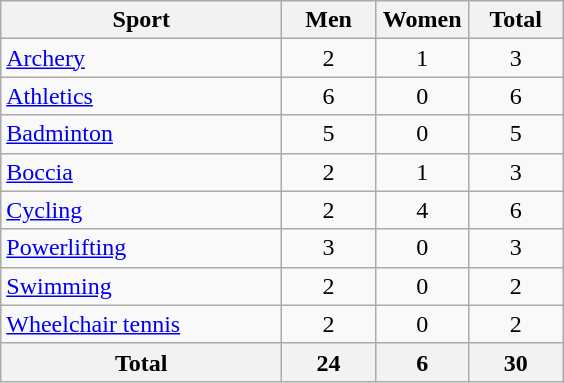<table class="wikitable sortable" style="text-align:center;">
<tr>
<th width=180>Sport</th>
<th width=55>Men</th>
<th width=55>Women</th>
<th width=55>Total</th>
</tr>
<tr>
<td align="left"><a href='#'>Archery</a></td>
<td>2</td>
<td>1</td>
<td>3</td>
</tr>
<tr>
<td align="left"><a href='#'>Athletics</a></td>
<td>6</td>
<td>0</td>
<td>6</td>
</tr>
<tr>
<td align="left"><a href='#'>Badminton</a></td>
<td>5</td>
<td>0</td>
<td>5</td>
</tr>
<tr>
<td align="left"><a href='#'>Boccia</a></td>
<td>2</td>
<td>1</td>
<td>3</td>
</tr>
<tr>
<td align="left"><a href='#'>Cycling</a></td>
<td>2</td>
<td>4</td>
<td>6</td>
</tr>
<tr>
<td align="left"><a href='#'>Powerlifting</a></td>
<td>3</td>
<td>0</td>
<td>3</td>
</tr>
<tr>
<td align="left"><a href='#'>Swimming</a></td>
<td>2</td>
<td>0</td>
<td>2</td>
</tr>
<tr>
<td align="left"><a href='#'>Wheelchair tennis</a></td>
<td>2</td>
<td>0</td>
<td>2</td>
</tr>
<tr>
<th>Total</th>
<th>24</th>
<th>6</th>
<th>30</th>
</tr>
</table>
